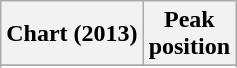<table class="wikitable plainrowheaders sortable">
<tr>
<th scope="col">Chart (2013)</th>
<th scope="col">Peak<br>position</th>
</tr>
<tr>
</tr>
<tr>
</tr>
<tr>
</tr>
<tr>
</tr>
<tr>
</tr>
</table>
